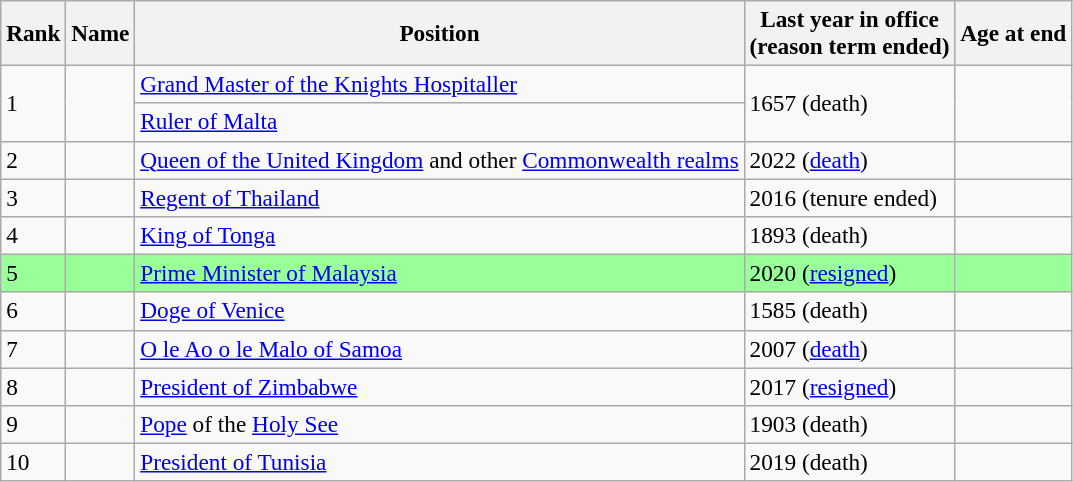<table class="wikitable sortable" style="font-size:97%">
<tr>
<th>Rank</th>
<th>Name</th>
<th>Position</th>
<th>Last year in office<br>(reason term ended)</th>
<th>Age at end</th>
</tr>
<tr>
<td rowspan=2>1</td>
<td rowspan=2></td>
<td><a href='#'>Grand Master of the Knights Hospitaller</a></td>
<td rowspan=2>1657 (death)</td>
<td rowspan=2></td>
</tr>
<tr>
<td><a href='#'>Ruler of Malta</a></td>
</tr>
<tr>
<td>2</td>
<td></td>
<td><a href='#'>Queen of the United Kingdom</a> and other <a href='#'>Commonwealth realms</a></td>
<td>2022 (<a href='#'>death</a>)</td>
<td></td>
</tr>
<tr>
<td>3</td>
<td></td>
<td><a href='#'>Regent of Thailand</a></td>
<td>2016 (tenure ended)</td>
<td></td>
</tr>
<tr>
<td>4</td>
<td></td>
<td><a href='#'>King of Tonga</a></td>
<td>1893 (death)</td>
<td></td>
</tr>
<tr bgcolor="#99FF99">
<td>5</td>
<td></td>
<td><a href='#'>Prime Minister of Malaysia</a></td>
<td>2020 (<a href='#'>resigned</a>)</td>
<td></td>
</tr>
<tr>
<td>6</td>
<td></td>
<td><a href='#'>Doge of Venice</a></td>
<td>1585 (death)</td>
<td></td>
</tr>
<tr>
<td>7</td>
<td></td>
<td><a href='#'>O le Ao o le Malo of Samoa</a></td>
<td>2007 (<a href='#'>death</a>)</td>
<td></td>
</tr>
<tr>
<td>8</td>
<td></td>
<td><a href='#'>President of Zimbabwe</a></td>
<td>2017 (<a href='#'>resigned</a>)</td>
<td></td>
</tr>
<tr>
<td>9</td>
<td></td>
<td><a href='#'>Pope</a> of the <a href='#'>Holy See</a></td>
<td>1903 (death)</td>
<td></td>
</tr>
<tr>
<td>10</td>
<td></td>
<td><a href='#'>President of Tunisia</a></td>
<td>2019 (death)</td>
<td></td>
</tr>
</table>
